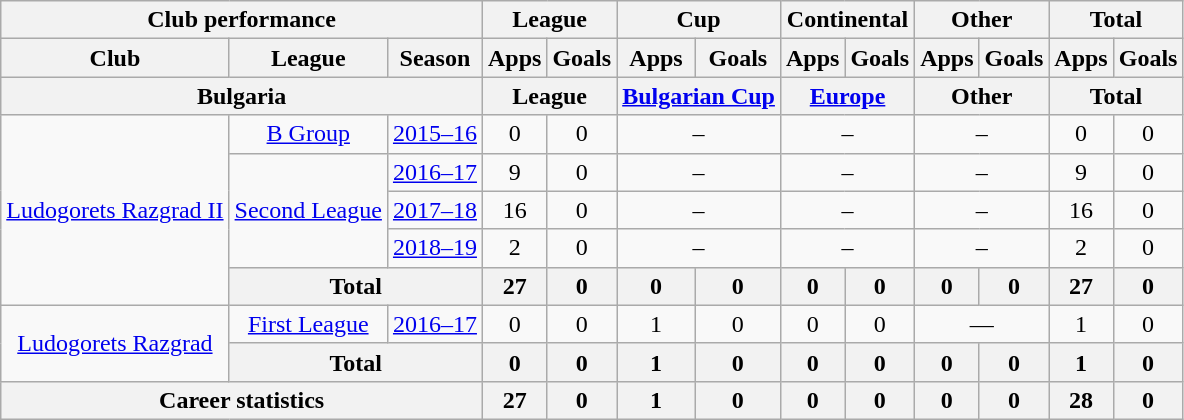<table class="wikitable" style="text-align: center">
<tr>
<th Colspan="3">Club performance</th>
<th Colspan="2">League</th>
<th Colspan="2">Cup</th>
<th Colspan="2">Continental</th>
<th Colspan="2">Other</th>
<th Colspan="3">Total</th>
</tr>
<tr>
<th>Club</th>
<th>League</th>
<th>Season</th>
<th>Apps</th>
<th>Goals</th>
<th>Apps</th>
<th>Goals</th>
<th>Apps</th>
<th>Goals</th>
<th>Apps</th>
<th>Goals</th>
<th>Apps</th>
<th>Goals</th>
</tr>
<tr>
<th Colspan="3">Bulgaria</th>
<th Colspan="2">League</th>
<th Colspan="2"><a href='#'>Bulgarian Cup</a></th>
<th Colspan="2"><a href='#'>Europe</a></th>
<th Colspan="2">Other</th>
<th Colspan="2">Total</th>
</tr>
<tr>
<td rowspan="5" valign="center"><a href='#'>Ludogorets Razgrad II</a></td>
<td rowspan="1"><a href='#'>B Group</a></td>
<td><a href='#'>2015–16</a></td>
<td>0</td>
<td>0</td>
<td colspan="2">–</td>
<td colspan="2">–</td>
<td colspan="2">–</td>
<td>0</td>
<td>0</td>
</tr>
<tr>
<td rowspan="3"><a href='#'>Second League</a></td>
<td><a href='#'>2016–17</a></td>
<td>9</td>
<td>0</td>
<td colspan="2">–</td>
<td colspan="2">–</td>
<td colspan="2">–</td>
<td>9</td>
<td>0</td>
</tr>
<tr>
<td><a href='#'>2017–18</a></td>
<td>16</td>
<td>0</td>
<td colspan="2">–</td>
<td colspan="2">–</td>
<td colspan="2">–</td>
<td>16</td>
<td>0</td>
</tr>
<tr>
<td><a href='#'>2018–19</a></td>
<td>2</td>
<td>0</td>
<td colspan="2">–</td>
<td colspan="2">–</td>
<td colspan="2">–</td>
<td>2</td>
<td>0</td>
</tr>
<tr>
<th colspan=2>Total</th>
<th>27</th>
<th>0</th>
<th>0</th>
<th>0</th>
<th>0</th>
<th>0</th>
<th>0</th>
<th>0</th>
<th>27</th>
<th>0</th>
</tr>
<tr>
<td rowspan="2" valign="center"><a href='#'>Ludogorets Razgrad</a></td>
<td rowspan="1"><a href='#'>First League</a></td>
<td><a href='#'>2016–17</a></td>
<td>0</td>
<td>0</td>
<td>1</td>
<td>0</td>
<td>0</td>
<td>0</td>
<td colspan="2">—</td>
<td>1</td>
<td>0</td>
</tr>
<tr>
<th colspan=2>Total</th>
<th>0</th>
<th>0</th>
<th>1</th>
<th>0</th>
<th>0</th>
<th>0</th>
<th>0</th>
<th>0</th>
<th>1</th>
<th>0</th>
</tr>
<tr>
<th colspan="3">Career statistics</th>
<th>27</th>
<th>0</th>
<th>1</th>
<th>0</th>
<th>0</th>
<th>0</th>
<th>0</th>
<th>0</th>
<th>28</th>
<th>0</th>
</tr>
</table>
